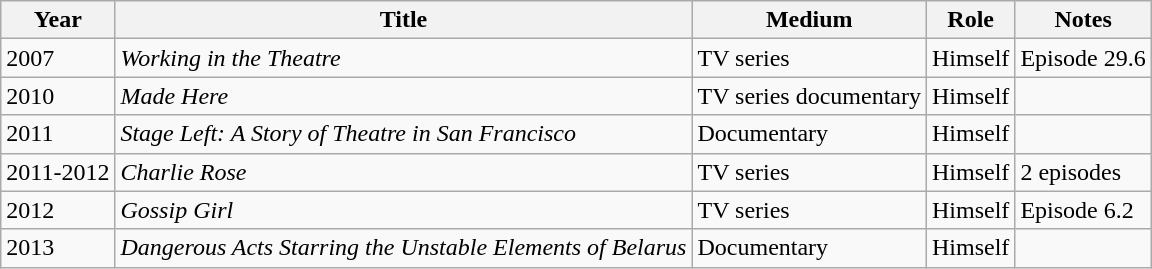<table class="wikitable">
<tr>
<th>Year</th>
<th>Title</th>
<th>Medium</th>
<th>Role</th>
<th>Notes</th>
</tr>
<tr>
<td>2007</td>
<td><em>Working in the Theatre</em></td>
<td>TV series</td>
<td>Himself</td>
<td>Episode 29.6</td>
</tr>
<tr>
<td>2010</td>
<td><em>Made Here</em></td>
<td>TV series documentary</td>
<td>Himself</td>
<td></td>
</tr>
<tr>
<td>2011</td>
<td><em>Stage Left: A Story of Theatre in San Francisco</em></td>
<td>Documentary</td>
<td>Himself</td>
<td></td>
</tr>
<tr>
<td>2011-2012</td>
<td><em>Charlie Rose</em></td>
<td>TV series</td>
<td>Himself</td>
<td>2 episodes</td>
</tr>
<tr>
<td>2012</td>
<td><em>Gossip Girl</em></td>
<td>TV series</td>
<td>Himself</td>
<td>Episode 6.2</td>
</tr>
<tr>
<td>2013</td>
<td><em>Dangerous Acts Starring the Unstable Elements of Belarus</em></td>
<td>Documentary</td>
<td>Himself</td>
<td></td>
</tr>
</table>
